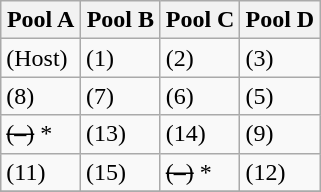<table class="wikitable">
<tr>
<th width=25%>Pool A</th>
<th width=25%>Pool B</th>
<th width=25%>Pool C</th>
<th width=25%>Pool D</th>
</tr>
<tr>
<td> (Host)</td>
<td> (1)</td>
<td> (2)</td>
<td> (3)</td>
</tr>
<tr>
<td> (8)</td>
<td> (7)</td>
<td> (6)</td>
<td> (5)</td>
</tr>
<tr>
<td><s> (–)</s> *</td>
<td> (13)</td>
<td> (14)</td>
<td> (9)</td>
</tr>
<tr>
<td> (11)</td>
<td> (15)</td>
<td><s> (–)</s> *</td>
<td> (12)</td>
</tr>
<tr>
</tr>
</table>
